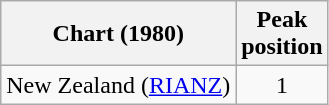<table class="wikitable">
<tr>
<th>Chart (1980)</th>
<th>Peak<br>position</th>
</tr>
<tr>
<td>New Zealand (<a href='#'>RIANZ</a>)</td>
<td style="text-align:center;">1</td>
</tr>
</table>
